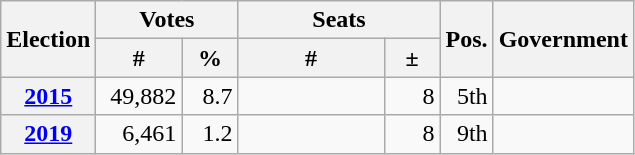<table class=wikitable style="text-align: right;">
<tr>
<th rowspan=2>Election</th>
<th colspan=2>Votes</th>
<th colspan=2>Seats</th>
<th rowspan=2>Pos.</th>
<th rowspan=2>Government</th>
</tr>
<tr>
<th width=50px>#</th>
<th width=30px>%</th>
<th width=90px>#</th>
<th width=30px>±</th>
</tr>
<tr>
<th><a href='#'>2015</a></th>
<td>49,882</td>
<td>8.7</td>
<td></td>
<td> 8</td>
<td>5th</td>
<td></td>
</tr>
<tr>
<th><a href='#'>2019</a></th>
<td>6,461</td>
<td>1.2</td>
<td></td>
<td> 8</td>
<td>9th</td>
<td></td>
</tr>
</table>
